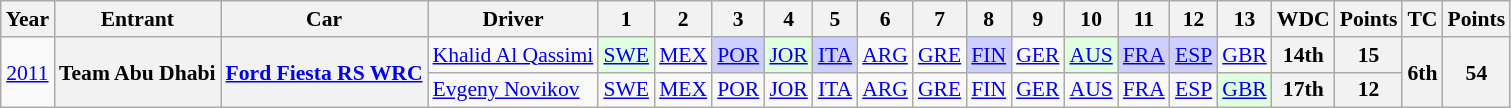<table class="wikitable" border="1" style="text-align:center; font-size:90%;">
<tr>
<th>Year</th>
<th>Entrant</th>
<th>Car</th>
<th>Driver</th>
<th>1</th>
<th>2</th>
<th>3</th>
<th>4</th>
<th>5</th>
<th>6</th>
<th>7</th>
<th>8</th>
<th>9</th>
<th>10</th>
<th>11</th>
<th>12</th>
<th>13</th>
<th>WDC</th>
<th>Points</th>
<th>TC</th>
<th>Points</th>
</tr>
<tr>
<td rowspan="2"><a href='#'>2011</a></td>
<th rowspan="2">Team Abu Dhabi</th>
<th rowspan="2"><a href='#'>Ford Fiesta RS WRC</a></th>
<td align="left"> <a href='#'>Khalid Al Qassimi</a></td>
<td style="background:#DFFFDF;"><a href='#'>SWE</a><br></td>
<td><a href='#'>MEX</a></td>
<td style="background:#CFCFFF;"><a href='#'>POR</a><br></td>
<td style="background:#DFFFDF;"><a href='#'>JOR</a><br></td>
<td style="background:#CFCFFF;"><a href='#'>ITA</a><br></td>
<td><a href='#'>ARG</a></td>
<td><a href='#'>GRE</a></td>
<td style="background:#CFCFFF;"><a href='#'>FIN</a><br></td>
<td><a href='#'>GER</a></td>
<td style="background:#DFFFDF;"><a href='#'>AUS</a><br></td>
<td style="background:#CFCFFF;"><a href='#'>FRA</a><br></td>
<td style="background:#CFCFFF;"><a href='#'>ESP</a><br></td>
<td><a href='#'>GBR</a></td>
<th>14th</th>
<th>15</th>
<th rowspan="2">6th</th>
<th rowspan="2">54</th>
</tr>
<tr>
<td align="left"> <a href='#'>Evgeny Novikov</a></td>
<td><a href='#'>SWE</a></td>
<td><a href='#'>MEX</a></td>
<td><a href='#'>POR</a></td>
<td><a href='#'>JOR</a></td>
<td><a href='#'>ITA</a></td>
<td><a href='#'>ARG</a></td>
<td><a href='#'>GRE</a></td>
<td><a href='#'>FIN</a></td>
<td><a href='#'>GER</a></td>
<td><a href='#'>AUS</a></td>
<td><a href='#'>FRA</a></td>
<td><a href='#'>ESP</a></td>
<td style="background:#DFFFDF;"><a href='#'>GBR</a><br></td>
<th>17th</th>
<th>12</th>
</tr>
</table>
